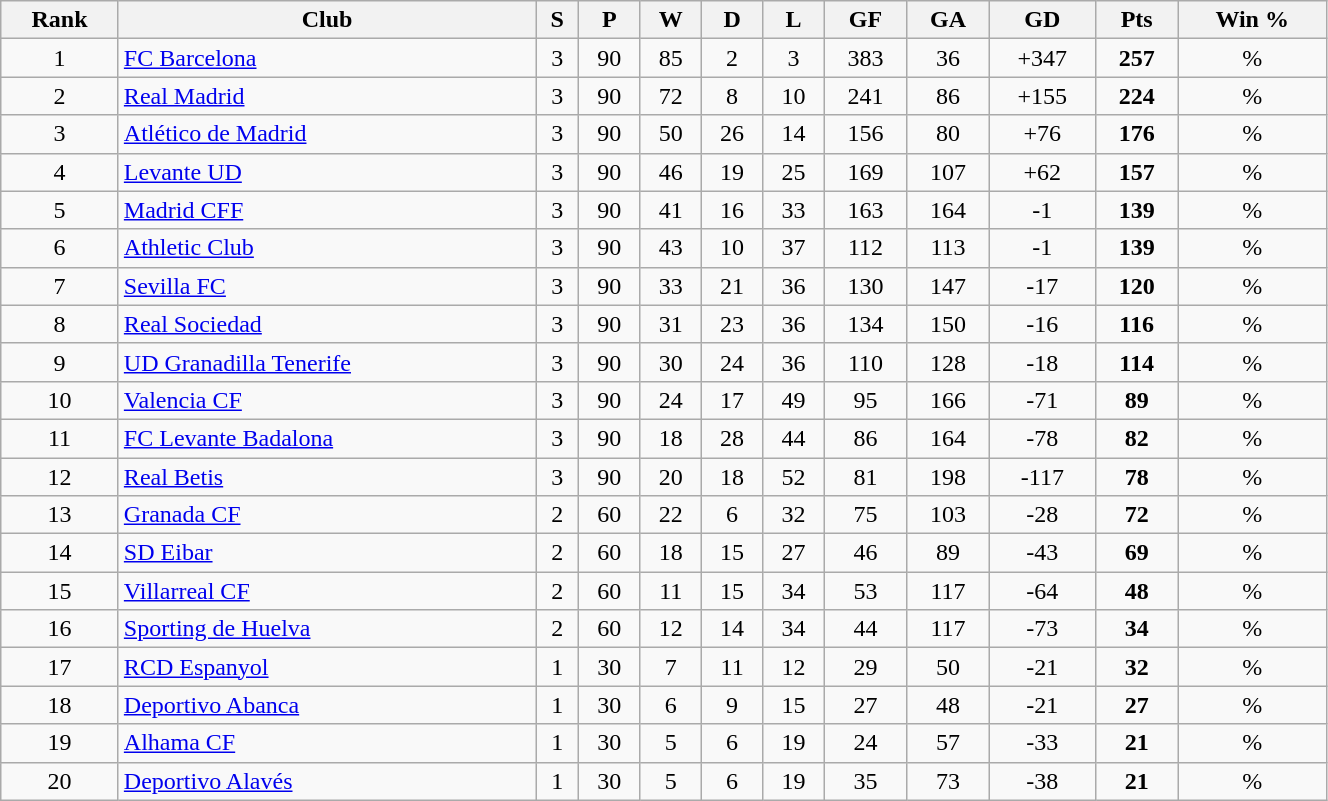<table class="wikitable sortable" style="width:70%; text-align: center;">
<tr>
<th>Rank</th>
<th>Club</th>
<th>S</th>
<th>P</th>
<th>W</th>
<th>D</th>
<th>L</th>
<th>GF</th>
<th>GA</th>
<th>GD</th>
<th>Pts</th>
<th>Win %</th>
</tr>
<tr>
<td align=center>1</td>
<td align=left><a href='#'>FC Barcelona</a></td>
<td>3</td>
<td>90</td>
<td>85</td>
<td>2</td>
<td>3</td>
<td>383</td>
<td>36</td>
<td>+347</td>
<td><strong>257</strong></td>
<td>%</td>
</tr>
<tr>
<td align="center">2</td>
<td align="left"><a href='#'>Real Madrid</a></td>
<td>3</td>
<td>90</td>
<td>72</td>
<td>8</td>
<td>10</td>
<td>241</td>
<td>86</td>
<td>+155</td>
<td><strong>224</strong></td>
<td>%</td>
</tr>
<tr>
<td align=center>3</td>
<td align="left"><a href='#'>Atlético de Madrid</a></td>
<td>3</td>
<td>90</td>
<td>50</td>
<td>26</td>
<td>14</td>
<td>156</td>
<td>80</td>
<td>+76</td>
<td><strong>176</strong></td>
<td>%</td>
</tr>
<tr>
<td align="center">4</td>
<td align=left><a href='#'>Levante UD</a></td>
<td>3</td>
<td>90</td>
<td>46</td>
<td>19</td>
<td>25</td>
<td>169</td>
<td>107</td>
<td>+62</td>
<td><strong>157</strong></td>
<td>%</td>
</tr>
<tr>
<td align="center">5</td>
<td align="left"><a href='#'>Madrid CFF</a></td>
<td>3</td>
<td>90</td>
<td>41</td>
<td>16</td>
<td>33</td>
<td>163</td>
<td>164</td>
<td>-1</td>
<td><strong>139</strong></td>
<td>%</td>
</tr>
<tr>
<td align="center">6</td>
<td align="left"><a href='#'>Athletic Club</a></td>
<td>3</td>
<td>90</td>
<td>43</td>
<td>10</td>
<td>37</td>
<td>112</td>
<td>113</td>
<td>-1</td>
<td><strong>139</strong></td>
<td>%</td>
</tr>
<tr>
<td align="center">7</td>
<td align="left"><a href='#'>Sevilla FC</a></td>
<td>3</td>
<td>90</td>
<td>33</td>
<td>21</td>
<td>36</td>
<td>130</td>
<td>147</td>
<td>-17</td>
<td><strong>120</strong></td>
<td>%</td>
</tr>
<tr>
<td align="center">8</td>
<td align="left"><a href='#'>Real Sociedad</a></td>
<td>3</td>
<td>90</td>
<td>31</td>
<td>23</td>
<td>36</td>
<td>134</td>
<td>150</td>
<td>-16</td>
<td><strong>116</strong></td>
<td>%</td>
</tr>
<tr>
<td align="center">9</td>
<td align="left"><a href='#'>UD Granadilla Tenerife</a></td>
<td>3</td>
<td>90</td>
<td>30</td>
<td>24</td>
<td>36</td>
<td>110</td>
<td>128</td>
<td>-18</td>
<td><strong>114</strong></td>
<td>%</td>
</tr>
<tr>
<td align="center">10</td>
<td align="left"><a href='#'>Valencia CF</a></td>
<td>3</td>
<td>90</td>
<td>24</td>
<td>17</td>
<td>49</td>
<td>95</td>
<td>166</td>
<td>-71</td>
<td><strong>89</strong></td>
<td>%</td>
</tr>
<tr>
<td align="center">11</td>
<td align="left"><a href='#'>FC Levante Badalona</a></td>
<td>3</td>
<td>90</td>
<td>18</td>
<td>28</td>
<td>44</td>
<td>86</td>
<td>164</td>
<td>-78</td>
<td><strong>82</strong></td>
<td>%</td>
</tr>
<tr>
<td align="center">12</td>
<td align="left"><a href='#'>Real Betis</a></td>
<td>3</td>
<td>90</td>
<td>20</td>
<td>18</td>
<td>52</td>
<td>81</td>
<td>198</td>
<td>-117</td>
<td><strong>78</strong></td>
<td>%</td>
</tr>
<tr>
<td align="center">13</td>
<td align="left"><a href='#'>Granada CF</a></td>
<td>2</td>
<td>60</td>
<td>22</td>
<td>6</td>
<td>32</td>
<td>75</td>
<td>103</td>
<td>-28</td>
<td><strong>72</strong></td>
<td>%</td>
</tr>
<tr>
<td align="center">14</td>
<td align="left"><a href='#'>SD Eibar</a></td>
<td>2</td>
<td>60</td>
<td>18</td>
<td>15</td>
<td>27</td>
<td>46</td>
<td>89</td>
<td>-43</td>
<td><strong>69</strong></td>
<td>%</td>
</tr>
<tr>
<td align="center">15</td>
<td align="left"><a href='#'>Villarreal CF</a></td>
<td>2</td>
<td>60</td>
<td>11</td>
<td>15</td>
<td>34</td>
<td>53</td>
<td>117</td>
<td>-64</td>
<td><strong>48</strong></td>
<td>%</td>
</tr>
<tr>
<td align="center">16</td>
<td align="left"><a href='#'>Sporting de Huelva</a></td>
<td>2</td>
<td>60</td>
<td>12</td>
<td>14</td>
<td>34</td>
<td>44</td>
<td>117</td>
<td>-73</td>
<td><strong>34</strong></td>
<td>%</td>
</tr>
<tr>
<td align="center">17</td>
<td align="left"><a href='#'>RCD Espanyol</a></td>
<td>1</td>
<td>30</td>
<td>7</td>
<td>11</td>
<td>12</td>
<td>29</td>
<td>50</td>
<td>-21</td>
<td><strong>32</strong></td>
<td>%</td>
</tr>
<tr>
<td align="center">18</td>
<td align="left"><a href='#'>Deportivo Abanca</a></td>
<td>1</td>
<td>30</td>
<td>6</td>
<td>9</td>
<td>15</td>
<td>27</td>
<td>48</td>
<td>-21</td>
<td><strong>27</strong></td>
<td>%</td>
</tr>
<tr>
<td align="center">19</td>
<td align="left"><a href='#'>Alhama CF</a></td>
<td>1</td>
<td>30</td>
<td>5</td>
<td>6</td>
<td>19</td>
<td>24</td>
<td>57</td>
<td>-33</td>
<td><strong>21</strong></td>
<td>%</td>
</tr>
<tr>
<td align="center">20</td>
<td align="left"><a href='#'>Deportivo Alavés</a></td>
<td>1</td>
<td>30</td>
<td>5</td>
<td>6</td>
<td>19</td>
<td>35</td>
<td>73</td>
<td>-38</td>
<td><strong>21</strong></td>
<td>%</td>
</tr>
</table>
